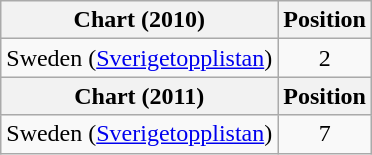<table class="wikitable">
<tr>
<th>Chart (2010)</th>
<th>Position</th>
</tr>
<tr>
<td>Sweden (<a href='#'>Sverigetopplistan</a>)</td>
<td style="text-align:center;">2</td>
</tr>
<tr>
<th>Chart (2011)</th>
<th>Position</th>
</tr>
<tr>
<td>Sweden (<a href='#'>Sverigetopplistan</a>)</td>
<td style="text-align:center;">7</td>
</tr>
</table>
